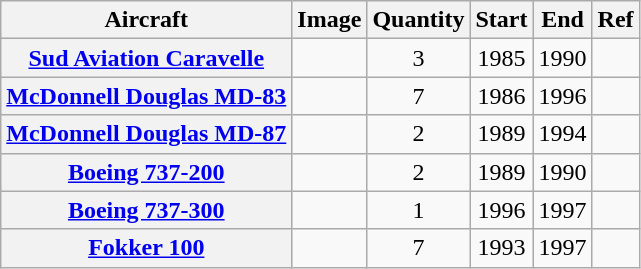<table class="wikitable plainrowheaders sortable" style="text-align: center;">
<tr>
<th scope=col>Aircraft</th>
<th scope=col class=unsortable>Image</th>
<th scope=col>Quantity</th>
<th scope=col>Start</th>
<th scope=col>End</th>
<th scope=col class=unsortable>Ref</th>
</tr>
<tr>
<th scope=row><a href='#'>Sud Aviation Caravelle</a></th>
<td></td>
<td>3</td>
<td>1985</td>
<td>1990</td>
<td></td>
</tr>
<tr>
<th scope=row><a href='#'>McDonnell Douglas MD-83</a></th>
<td></td>
<td>7</td>
<td>1986</td>
<td>1996</td>
<td></td>
</tr>
<tr>
<th scope=row><a href='#'>McDonnell Douglas MD-87</a></th>
<td></td>
<td>2</td>
<td>1989</td>
<td>1994</td>
<td></td>
</tr>
<tr>
<th scope=row><a href='#'>Boeing 737-200</a></th>
<td></td>
<td>2</td>
<td>1989</td>
<td>1990</td>
<td></td>
</tr>
<tr>
<th scope=row><a href='#'>Boeing 737-300</a></th>
<td></td>
<td>1</td>
<td>1996</td>
<td>1997</td>
<td></td>
</tr>
<tr>
<th scope=row><a href='#'>Fokker 100</a></th>
<td></td>
<td>7</td>
<td>1993</td>
<td>1997</td>
<td></td>
</tr>
</table>
